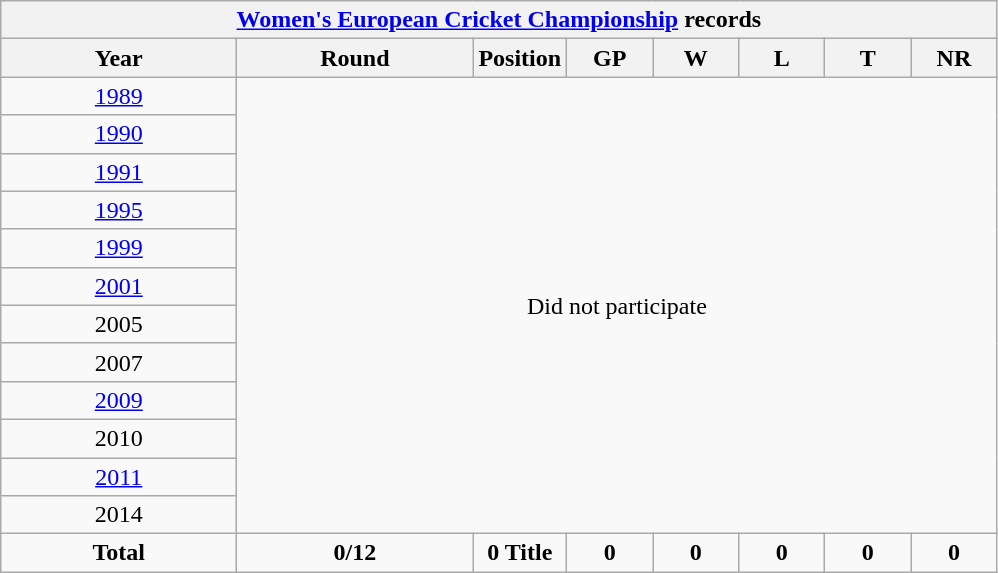<table class="wikitable" style="text-align: center; width=900px;">
<tr>
<th colspan=9><a href='#'>Women's European Cricket Championship</a> records</th>
</tr>
<tr>
<th width=150>Year</th>
<th width=150>Round</th>
<th width=50>Position</th>
<th width=50>GP</th>
<th width=50>W</th>
<th width=50>L</th>
<th width=50>T</th>
<th width=50>NR</th>
</tr>
<tr>
<td> <a href='#'>1989</a></td>
<td colspan=8 rowspan=12>Did not participate</td>
</tr>
<tr>
<td> <a href='#'>1990</a></td>
</tr>
<tr>
<td> <a href='#'>1991</a></td>
</tr>
<tr>
<td> <a href='#'>1995</a></td>
</tr>
<tr>
<td> <a href='#'>1999</a></td>
</tr>
<tr>
<td> <a href='#'>2001</a></td>
</tr>
<tr>
<td> 2005</td>
</tr>
<tr>
<td> 2007</td>
</tr>
<tr>
<td> <a href='#'>2009</a></td>
</tr>
<tr>
<td> 2010</td>
</tr>
<tr>
<td> <a href='#'>2011</a></td>
</tr>
<tr>
<td> 2014</td>
</tr>
<tr>
<td><strong>Total</strong></td>
<td><strong>0/12</strong></td>
<td><strong>0 Title</strong></td>
<td><strong>0</strong></td>
<td><strong>0</strong></td>
<td><strong>0</strong></td>
<td><strong>0</strong></td>
<td><strong>0</strong></td>
</tr>
</table>
